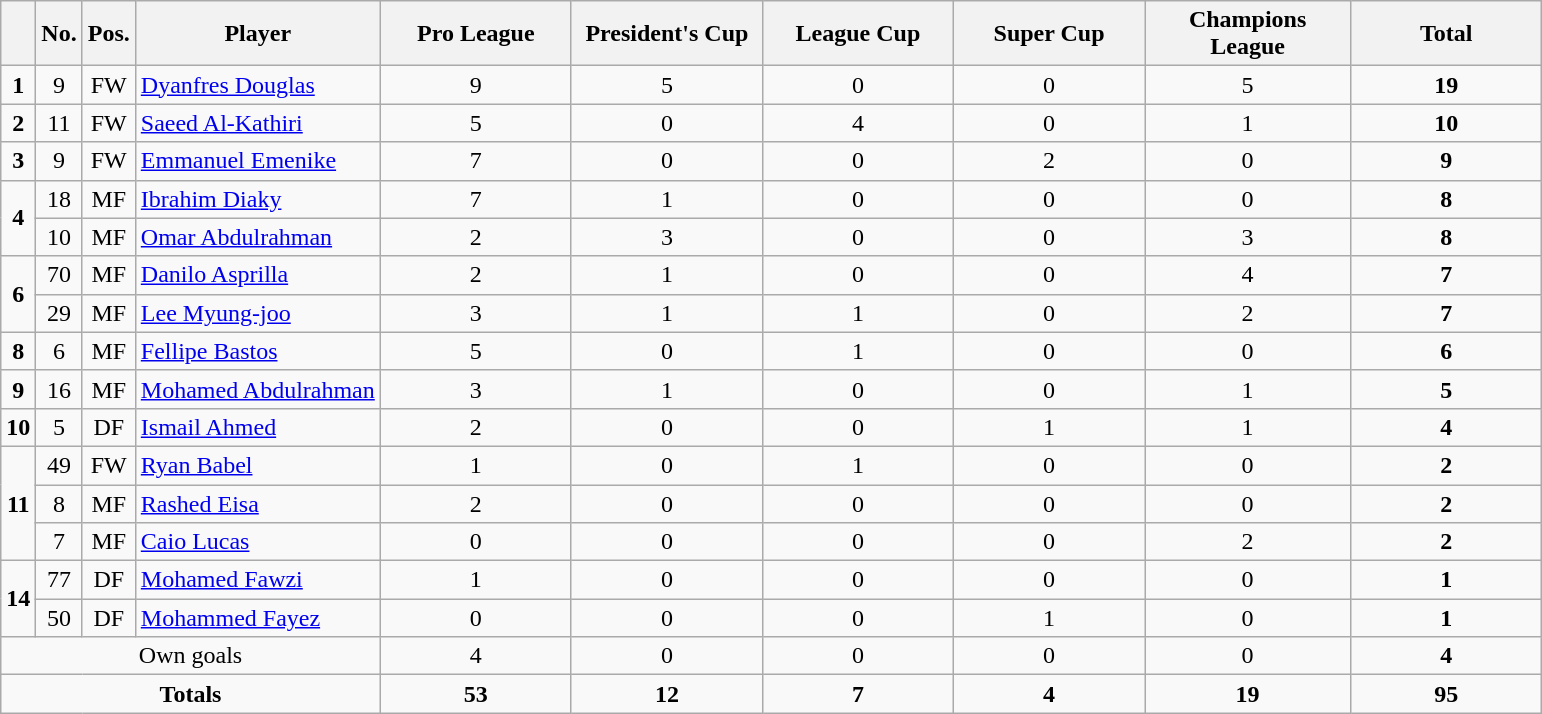<table class="wikitable" style="text-align:center">
<tr>
<th width=15></th>
<th width=15>No.</th>
<th width=15>Pos.</th>
<th>Player</th>
<th width=120>Pro League</th>
<th width=120>President's Cup</th>
<th width=120>League Cup</th>
<th width=120>Super Cup</th>
<th width=130>Champions League</th>
<th width=120>Total</th>
</tr>
<tr>
<td><strong>1</strong></td>
<td>9</td>
<td>FW</td>
<td align="left"> <a href='#'>Dyanfres Douglas</a></td>
<td>9</td>
<td>5</td>
<td>0</td>
<td>0</td>
<td>5</td>
<td><strong>19</strong></td>
</tr>
<tr>
<td><strong>2</strong></td>
<td>11</td>
<td>FW</td>
<td align="left"> <a href='#'>Saeed Al-Kathiri</a></td>
<td>5</td>
<td>0</td>
<td>4</td>
<td>0</td>
<td>1</td>
<td><strong>10</strong></td>
</tr>
<tr>
<td><strong>3</strong></td>
<td>9</td>
<td>FW</td>
<td align="left"> <a href='#'>Emmanuel Emenike</a></td>
<td>7</td>
<td>0</td>
<td>0</td>
<td>2</td>
<td>0</td>
<td><strong>9</strong></td>
</tr>
<tr>
<td rowspan=2><strong>4</strong></td>
<td>18</td>
<td>MF</td>
<td align="left"> <a href='#'>Ibrahim Diaky</a></td>
<td>7</td>
<td>1</td>
<td>0</td>
<td>0</td>
<td>0</td>
<td><strong>8</strong></td>
</tr>
<tr>
<td>10</td>
<td>MF</td>
<td align="left"> <a href='#'>Omar Abdulrahman</a></td>
<td>2</td>
<td>3</td>
<td>0</td>
<td>0</td>
<td>3</td>
<td><strong>8</strong></td>
</tr>
<tr>
<td rowspan=2><strong>6</strong></td>
<td>70</td>
<td>MF</td>
<td align="left"> <a href='#'>Danilo Asprilla</a></td>
<td>2</td>
<td>1</td>
<td>0</td>
<td>0</td>
<td>4</td>
<td><strong>7</strong></td>
</tr>
<tr>
<td>29</td>
<td>MF</td>
<td align="left"> <a href='#'>Lee Myung-joo</a></td>
<td>3</td>
<td>1</td>
<td>1</td>
<td>0</td>
<td>2</td>
<td><strong>7</strong></td>
</tr>
<tr>
<td><strong>8</strong></td>
<td>6</td>
<td>MF</td>
<td align="left"> <a href='#'>Fellipe Bastos</a></td>
<td>5</td>
<td>0</td>
<td>1</td>
<td>0</td>
<td>0</td>
<td><strong>6</strong></td>
</tr>
<tr>
<td><strong>9</strong></td>
<td>16</td>
<td>MF</td>
<td align="left"> <a href='#'>Mohamed Abdulrahman</a></td>
<td>3</td>
<td>1</td>
<td>0</td>
<td>0</td>
<td>1</td>
<td><strong>5</strong></td>
</tr>
<tr>
<td><strong>10</strong></td>
<td>5</td>
<td>DF</td>
<td align="left"> <a href='#'>Ismail Ahmed</a></td>
<td>2</td>
<td>0</td>
<td>0</td>
<td>1</td>
<td>1</td>
<td><strong>4</strong></td>
</tr>
<tr>
<td rowspan=3><strong>11</strong></td>
<td>49</td>
<td>FW</td>
<td align="left"> <a href='#'>Ryan Babel</a></td>
<td>1</td>
<td>0</td>
<td>1</td>
<td>0</td>
<td>0</td>
<td><strong>2</strong></td>
</tr>
<tr>
<td>8</td>
<td>MF</td>
<td align="left"> <a href='#'>Rashed Eisa</a></td>
<td>2</td>
<td>0</td>
<td>0</td>
<td>0</td>
<td>0</td>
<td><strong>2</strong></td>
</tr>
<tr>
<td>7</td>
<td>MF</td>
<td align="left"> <a href='#'>Caio Lucas</a></td>
<td>0</td>
<td>0</td>
<td>0</td>
<td>0</td>
<td>2</td>
<td><strong>2</strong></td>
</tr>
<tr>
<td rowspan=2><strong>14</strong></td>
<td>77</td>
<td>DF</td>
<td align="left"> <a href='#'>Mohamed Fawzi</a></td>
<td>1</td>
<td>0</td>
<td>0</td>
<td>0</td>
<td>0</td>
<td><strong>1</strong></td>
</tr>
<tr>
<td>50</td>
<td>DF</td>
<td align="left"> <a href='#'>Mohammed Fayez</a></td>
<td>0</td>
<td>0</td>
<td>0</td>
<td>1</td>
<td>0</td>
<td><strong>1</strong></td>
</tr>
<tr class="sortbottom">
<td colspan="4">Own goals</td>
<td>4</td>
<td>0</td>
<td>0</td>
<td>0</td>
<td>0</td>
<td><strong>4</strong></td>
</tr>
<tr class="sortbottom">
<td colspan="4"><strong>Totals</strong></td>
<td><strong>53</strong></td>
<td><strong>12</strong></td>
<td><strong>7</strong></td>
<td><strong>4</strong></td>
<td><strong>19</strong></td>
<td><strong>95</strong></td>
</tr>
</table>
